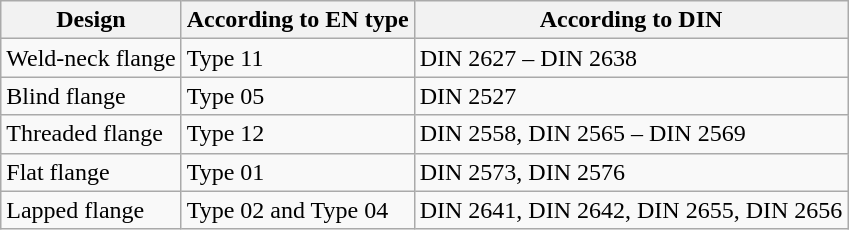<table class="wikitable">
<tr>
<th>Design</th>
<th>According to EN type</th>
<th>According to DIN</th>
</tr>
<tr>
<td>Weld-neck flange</td>
<td>Type 11</td>
<td>DIN 2627 – DIN 2638</td>
</tr>
<tr>
<td>Blind flange</td>
<td>Type 05</td>
<td>DIN 2527</td>
</tr>
<tr>
<td>Threaded flange</td>
<td>Type 12</td>
<td>DIN 2558, DIN 2565 – DIN 2569</td>
</tr>
<tr>
<td>Flat flange</td>
<td>Type 01</td>
<td>DIN 2573, DIN 2576</td>
</tr>
<tr>
<td>Lapped flange</td>
<td>Type 02 and Type 04</td>
<td>DIN 2641, DIN 2642, DIN 2655, DIN 2656</td>
</tr>
</table>
